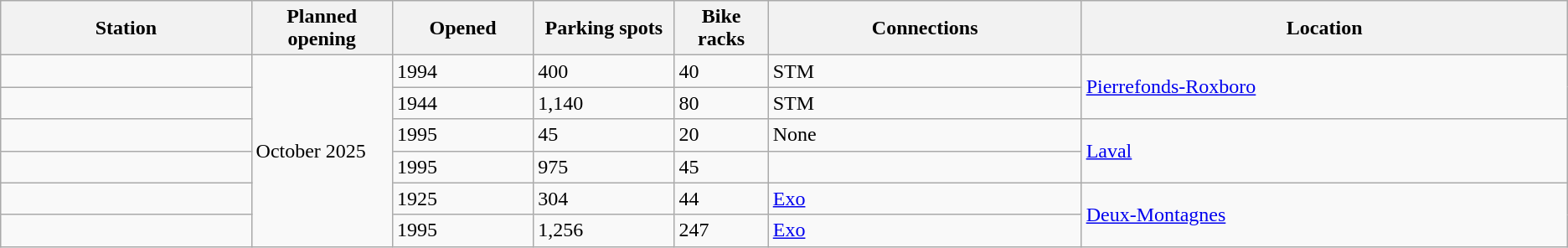<table class="wikitable">
<tr>
<th style="width:16%">Station</th>
<th style="width:9%">Planned opening</th>
<th style="width:9%">Opened</th>
<th style="width:9%">Parking spots</th>
<th style="width:6%">Bike racks</th>
<th>Connections</th>
<th>Location</th>
</tr>
<tr>
<td></td>
<td rowspan="6">October 2025</td>
<td>1994</td>
<td>400</td>
<td>40</td>
<td> STM</td>
<td rowspan="2"><a href='#'>Pierrefonds-Roxboro</a></td>
</tr>
<tr>
<td></td>
<td>1944</td>
<td>1,140</td>
<td>80</td>
<td> STM</td>
</tr>
<tr>
<td></td>
<td>1995</td>
<td>45</td>
<td>20</td>
<td>None</td>
<td rowspan="2"><a href='#'>Laval</a></td>
</tr>
<tr>
<td></td>
<td>1995</td>
<td>975</td>
<td>45</td>
<td></td>
</tr>
<tr>
<td></td>
<td>1925</td>
<td>304</td>
<td>44</td>
<td> <a href='#'>Exo</a></td>
<td rowspan="2"><a href='#'>Deux-Montagnes</a></td>
</tr>
<tr>
<td></td>
<td>1995</td>
<td>1,256</td>
<td>247</td>
<td> <a href='#'>Exo</a></td>
</tr>
</table>
